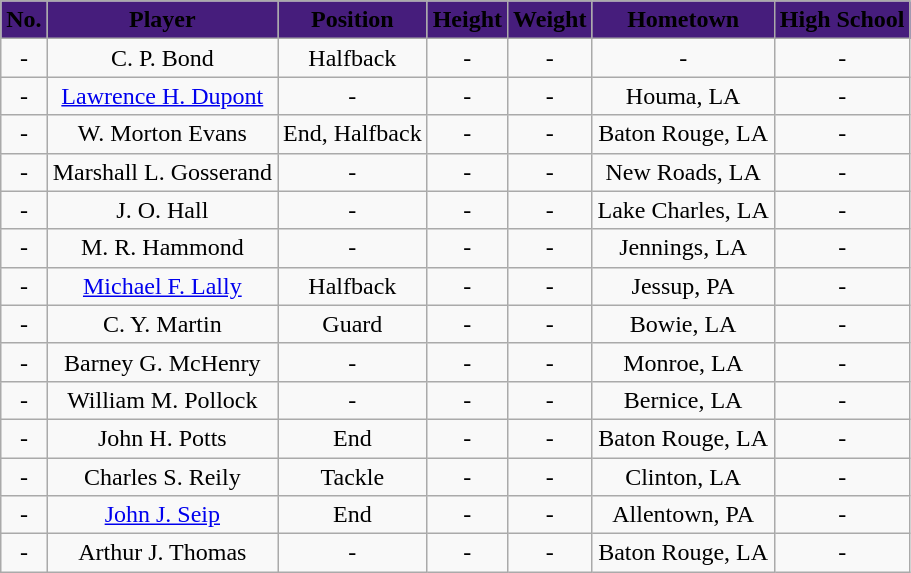<table class="wikitable">
<tr style="text-align:center;">
<th style="background:#461d7c;" align="center"><span>No.</span></th>
<th style="background:#461d7c;" align="center"><span>Player</span></th>
<th style="background:#461d7c;" align="center"><span>Position</span></th>
<th style="background:#461d7c;" align="center"><span>Height</span></th>
<th style="background:#461d7c;" align="center"><span>Weight</span></th>
<th style="background:#461d7c;" align="center"><span>Hometown</span></th>
<th style="background:#461d7c;" align="center"><span>High School</span></th>
</tr>
<tr style="text-align:center;">
<td>-</td>
<td>C. P. Bond</td>
<td>Halfback</td>
<td>-</td>
<td>-</td>
<td>-</td>
<td>-</td>
</tr>
<tr style="text-align:center;">
<td>-</td>
<td><a href='#'>Lawrence H. Dupont</a></td>
<td>-</td>
<td>-</td>
<td>-</td>
<td>Houma, LA</td>
<td>-</td>
</tr>
<tr style="text-align:center;">
<td>-</td>
<td>W. Morton Evans</td>
<td>End, Halfback</td>
<td>-</td>
<td>-</td>
<td>Baton Rouge, LA</td>
<td>-</td>
</tr>
<tr style="text-align:center;">
<td>-</td>
<td>Marshall L. Gosserand</td>
<td>-</td>
<td>-</td>
<td>-</td>
<td>New Roads, LA</td>
<td>-</td>
</tr>
<tr style="text-align:center;">
<td>-</td>
<td>J. O. Hall</td>
<td>-</td>
<td>-</td>
<td>-</td>
<td>Lake Charles, LA</td>
<td>-</td>
</tr>
<tr style="text-align:center;">
<td>-</td>
<td>M. R. Hammond</td>
<td>-</td>
<td>-</td>
<td>-</td>
<td>Jennings, LA</td>
<td>-</td>
</tr>
<tr style="text-align:center;">
<td>-</td>
<td><a href='#'>Michael F. Lally</a></td>
<td>Halfback</td>
<td>-</td>
<td>-</td>
<td>Jessup, PA</td>
<td>-</td>
</tr>
<tr style="text-align:center;">
<td>-</td>
<td>C. Y. Martin</td>
<td>Guard</td>
<td>-</td>
<td>-</td>
<td>Bowie, LA</td>
<td>-</td>
</tr>
<tr style="text-align:center;">
<td>-</td>
<td>Barney G. McHenry</td>
<td>-</td>
<td>-</td>
<td>-</td>
<td>Monroe, LA</td>
<td>-</td>
</tr>
<tr style="text-align:center;">
<td>-</td>
<td>William M. Pollock</td>
<td>-</td>
<td>-</td>
<td>-</td>
<td>Bernice, LA</td>
<td>-</td>
</tr>
<tr style="text-align:center;">
<td>-</td>
<td>John H. Potts</td>
<td>End</td>
<td>-</td>
<td>-</td>
<td>Baton Rouge, LA</td>
<td>-</td>
</tr>
<tr style="text-align:center;">
<td>-</td>
<td>Charles S. Reily</td>
<td>Tackle</td>
<td>-</td>
<td>-</td>
<td>Clinton, LA</td>
<td>-</td>
</tr>
<tr style="text-align:center;">
<td>-</td>
<td><a href='#'>John J. Seip</a></td>
<td>End</td>
<td>-</td>
<td>-</td>
<td>Allentown, PA</td>
<td>-</td>
</tr>
<tr style="text-align:center;">
<td>-</td>
<td>Arthur J. Thomas</td>
<td>-</td>
<td>-</td>
<td>-</td>
<td>Baton Rouge, LA</td>
<td>-</td>
</tr>
</table>
